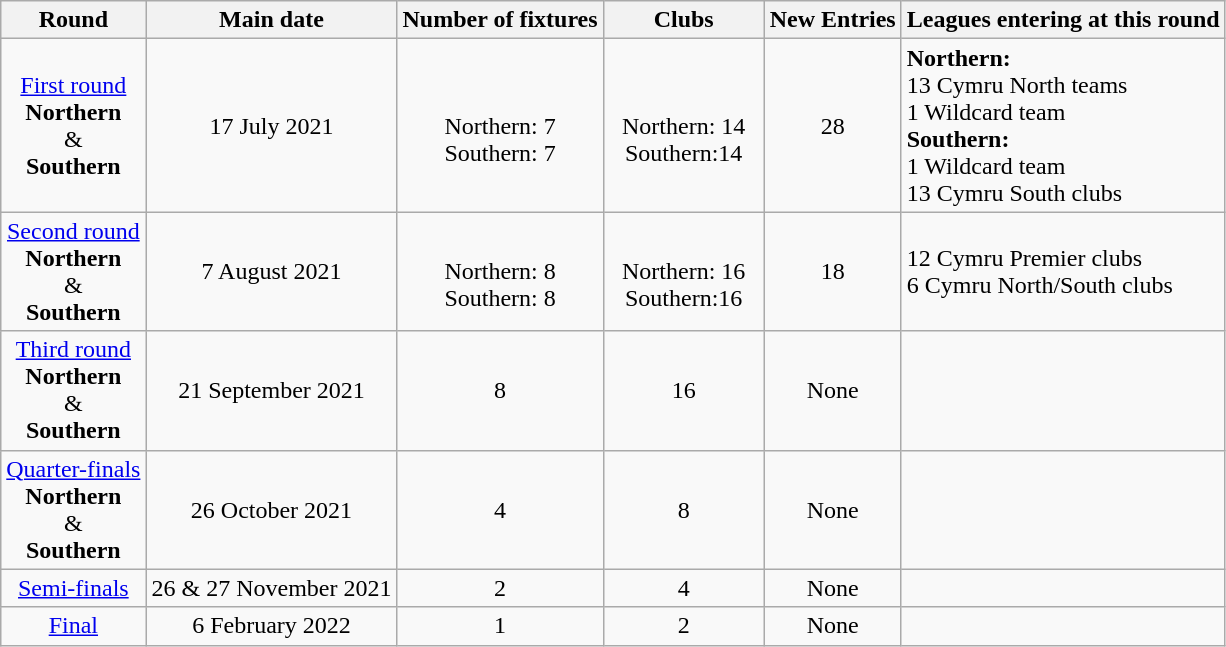<table class="wikitable" style="text-align:center">
<tr>
<th>Round</th>
<th>Main date</th>
<th>Number of fixtures</th>
<th style="width:100px">Clubs</th>
<th>New Entries</th>
<th>Leagues entering at this round</th>
</tr>
<tr>
<td><a href='#'>First round</a> <br> <strong>Northern</strong><br>&<br> <strong>Southern</strong></td>
<td>17 July 2021</td>
<td><br> Northern: 7 <br>Southern: 7</td>
<td><br> Northern: 14<br> Southern:14</td>
<td>28</td>
<td align="left"><strong>Northern:</strong> <br> 13 Cymru North teams<br> 1 Wildcard team<br><strong>Southern:</strong><br> 1 Wildcard team <br> 13 Cymru South clubs</td>
</tr>
<tr>
<td><a href='#'>Second round</a> <br> <strong>Northern</strong><br>&<br> <strong>Southern</strong></td>
<td>7 August 2021</td>
<td><br> Northern: 8 <br>Southern: 8</td>
<td><br> Northern: 16<br> Southern:16</td>
<td>18</td>
<td align="left">12 Cymru Premier clubs <br> 6 Cymru North/South clubs</td>
</tr>
<tr>
<td><a href='#'>Third round</a> <br> <strong>Northern</strong><br>&<br> <strong>Southern</strong></td>
<td>21 September 2021</td>
<td>8</td>
<td>16</td>
<td>None</td>
<td></td>
</tr>
<tr>
<td><a href='#'>Quarter-finals</a> <br> <strong>Northern</strong><br>&<br> <strong>Southern</strong></td>
<td>26 October 2021</td>
<td>4</td>
<td>8</td>
<td>None</td>
<td></td>
</tr>
<tr>
<td><a href='#'>Semi-finals</a></td>
<td>26 & 27 November 2021</td>
<td>2</td>
<td>4</td>
<td>None</td>
<td></td>
</tr>
<tr>
<td><a href='#'>Final</a></td>
<td>6 February 2022</td>
<td>1</td>
<td>2</td>
<td>None</td>
<td></td>
</tr>
</table>
